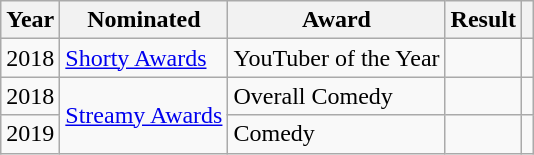<table class="wikitable sortable">
<tr>
<th>Year</th>
<th>Nominated</th>
<th>Award</th>
<th>Result</th>
<th scope="col" class="unsortable"></th>
</tr>
<tr>
<td>2018</td>
<td><a href='#'>Shorty Awards</a></td>
<td>YouTuber of the Year</td>
<td></td>
<td style="text-align:center;"></td>
</tr>
<tr>
<td>2018</td>
<td rowspan="2"><a href='#'>Streamy Awards</a></td>
<td>Overall Comedy</td>
<td></td>
<td style="text-align:center;"></td>
</tr>
<tr>
<td>2019</td>
<td>Comedy</td>
<td></td>
<td style="text-align:center;"></td>
</tr>
</table>
